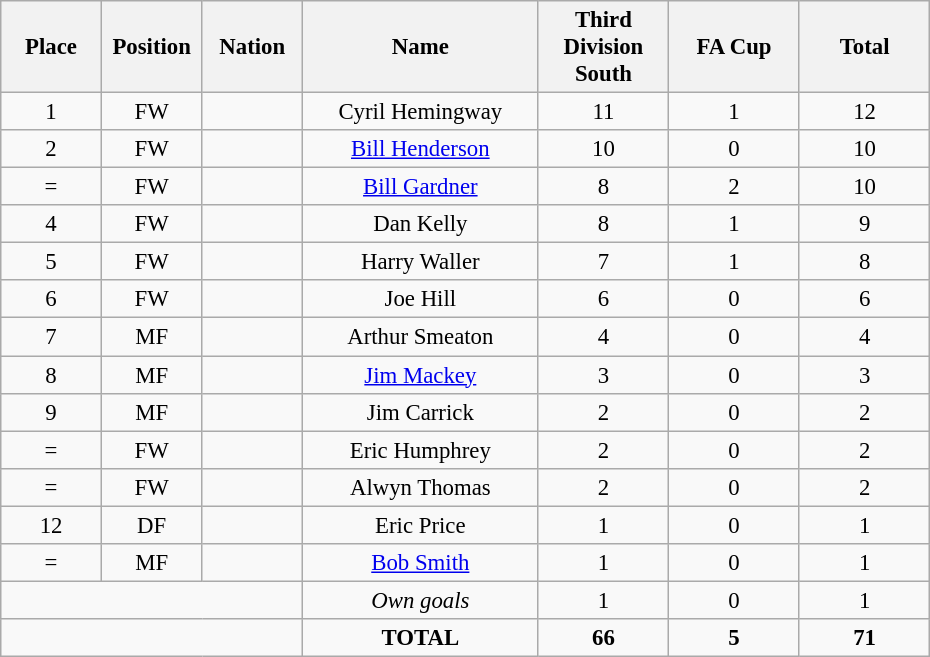<table class="wikitable" style="font-size: 95%; text-align: center;">
<tr>
<th width=60>Place</th>
<th width=60>Position</th>
<th width=60>Nation</th>
<th width=150>Name</th>
<th width=80>Third Division South</th>
<th width=80>FA Cup</th>
<th width=80>Total</th>
</tr>
<tr>
<td>1</td>
<td>FW</td>
<td></td>
<td>Cyril Hemingway</td>
<td>11</td>
<td>1</td>
<td>12</td>
</tr>
<tr>
<td>2</td>
<td>FW</td>
<td></td>
<td><a href='#'>Bill Henderson</a></td>
<td>10</td>
<td>0</td>
<td>10</td>
</tr>
<tr>
<td>=</td>
<td>FW</td>
<td></td>
<td><a href='#'>Bill Gardner</a></td>
<td>8</td>
<td>2</td>
<td>10</td>
</tr>
<tr>
<td>4</td>
<td>FW</td>
<td></td>
<td>Dan Kelly</td>
<td>8</td>
<td>1</td>
<td>9</td>
</tr>
<tr>
<td>5</td>
<td>FW</td>
<td></td>
<td>Harry Waller</td>
<td>7</td>
<td>1</td>
<td>8</td>
</tr>
<tr>
<td>6</td>
<td>FW</td>
<td></td>
<td>Joe Hill</td>
<td>6</td>
<td>0</td>
<td>6</td>
</tr>
<tr>
<td>7</td>
<td>MF</td>
<td></td>
<td>Arthur Smeaton</td>
<td>4</td>
<td>0</td>
<td>4</td>
</tr>
<tr>
<td>8</td>
<td>MF</td>
<td></td>
<td><a href='#'>Jim Mackey</a></td>
<td>3</td>
<td>0</td>
<td>3</td>
</tr>
<tr>
<td>9</td>
<td>MF</td>
<td></td>
<td>Jim Carrick</td>
<td>2</td>
<td>0</td>
<td>2</td>
</tr>
<tr>
<td>=</td>
<td>FW</td>
<td></td>
<td>Eric Humphrey</td>
<td>2</td>
<td>0</td>
<td>2</td>
</tr>
<tr>
<td>=</td>
<td>FW</td>
<td></td>
<td>Alwyn Thomas</td>
<td>2</td>
<td>0</td>
<td>2</td>
</tr>
<tr>
<td>12</td>
<td>DF</td>
<td></td>
<td>Eric Price</td>
<td>1</td>
<td>0</td>
<td>1</td>
</tr>
<tr>
<td>=</td>
<td>MF</td>
<td></td>
<td><a href='#'>Bob Smith</a></td>
<td>1</td>
<td>0</td>
<td>1</td>
</tr>
<tr>
<td colspan="3"></td>
<td><em>Own goals</em></td>
<td>1</td>
<td>0</td>
<td>1</td>
</tr>
<tr>
<td colspan="3"></td>
<td><strong>TOTAL</strong></td>
<td><strong>66</strong></td>
<td><strong>5</strong></td>
<td><strong>71</strong></td>
</tr>
</table>
